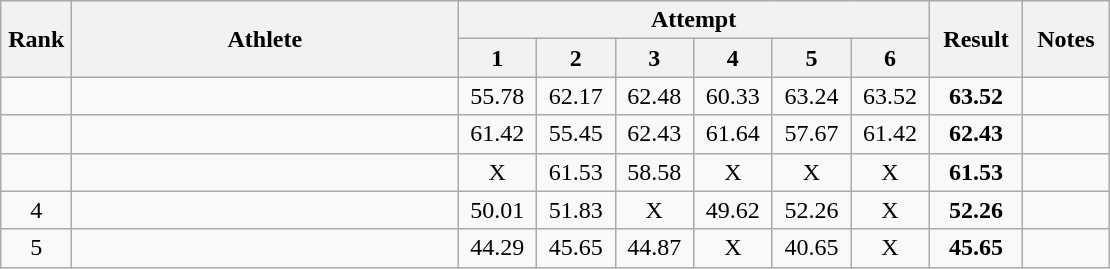<table class="wikitable" style="text-align:center">
<tr>
<th rowspan=2 width=40>Rank</th>
<th rowspan=2 width=250>Athlete</th>
<th colspan=6>Attempt</th>
<th rowspan=2 width=55>Result</th>
<th rowspan=2 width=50>Notes</th>
</tr>
<tr>
<th width=45>1</th>
<th width=45>2</th>
<th width=45>3</th>
<th width=45>4</th>
<th width=45>5</th>
<th width=45>6</th>
</tr>
<tr>
<td></td>
<td align=left></td>
<td>55.78</td>
<td>62.17</td>
<td>62.48</td>
<td>60.33</td>
<td>63.24</td>
<td>63.52</td>
<td><strong>63.52</strong></td>
<td></td>
</tr>
<tr>
<td></td>
<td align=left></td>
<td>61.42</td>
<td>55.45</td>
<td>62.43</td>
<td>61.64</td>
<td>57.67</td>
<td>61.42</td>
<td><strong>62.43</strong></td>
<td></td>
</tr>
<tr>
<td></td>
<td align=left></td>
<td>X</td>
<td>61.53</td>
<td>58.58</td>
<td>X</td>
<td>X</td>
<td>X</td>
<td><strong>61.53</strong></td>
<td></td>
</tr>
<tr>
<td>4</td>
<td align=left></td>
<td>50.01</td>
<td>51.83</td>
<td>X</td>
<td>49.62</td>
<td>52.26</td>
<td>X</td>
<td><strong>52.26</strong></td>
<td></td>
</tr>
<tr>
<td>5</td>
<td align=left></td>
<td>44.29</td>
<td>45.65</td>
<td>44.87</td>
<td>X</td>
<td>40.65</td>
<td>X</td>
<td><strong>45.65</strong></td>
<td></td>
</tr>
</table>
